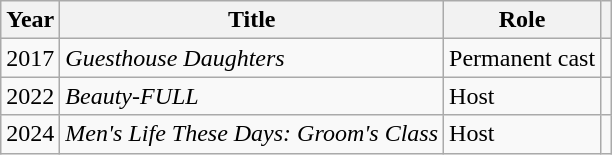<table class="wikitable">
<tr>
<th>Year</th>
<th>Title</th>
<th>Role</th>
<th scope="col" class="unsortable"></th>
</tr>
<tr>
<td>2017</td>
<td><em>Guesthouse Daughters</em></td>
<td>Permanent cast</td>
<td></td>
</tr>
<tr>
<td>2022</td>
<td><em>Beauty-FULL</em></td>
<td>Host</td>
<td></td>
</tr>
<tr>
<td>2024</td>
<td><em>Men's Life These Days: Groom's Class</em></td>
<td>Host</td>
<td></td>
</tr>
</table>
